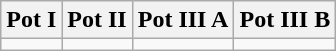<table class="wikitable">
<tr>
<th>Pot I</th>
<th>Pot II</th>
<th>Pot III A</th>
<th>Pot III B</th>
</tr>
<tr>
<td valign=top></td>
<td valign=top></td>
<td valign=top></td>
<td valign=top></td>
</tr>
</table>
